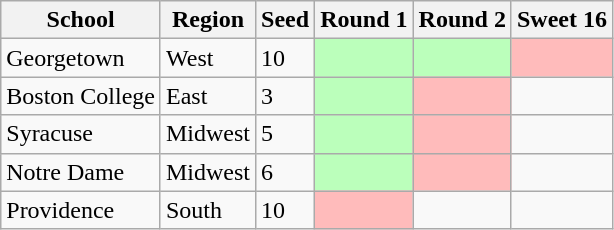<table class="wikitable">
<tr>
<th>School</th>
<th>Region</th>
<th>Seed</th>
<th>Round 1</th>
<th>Round 2</th>
<th>Sweet 16</th>
</tr>
<tr>
<td>Georgetown</td>
<td>West</td>
<td>10</td>
<td style="background:#bfb;"></td>
<td style="background:#bfb;"></td>
<td style="background:#fbb;"></td>
</tr>
<tr>
<td>Boston College</td>
<td>East</td>
<td>3</td>
<td style="background:#bfb;"></td>
<td style="background:#fbb;"></td>
<td></td>
</tr>
<tr>
<td>Syracuse</td>
<td>Midwest</td>
<td>5</td>
<td style="background:#bfb;"></td>
<td style="background:#fbb;"></td>
<td></td>
</tr>
<tr>
<td>Notre Dame</td>
<td>Midwest</td>
<td>6</td>
<td style="background:#bfb;"></td>
<td style="background:#fbb;"></td>
<td></td>
</tr>
<tr>
<td>Providence</td>
<td>South</td>
<td>10</td>
<td style="background:#fbb;"></td>
<td></td>
<td></td>
</tr>
</table>
